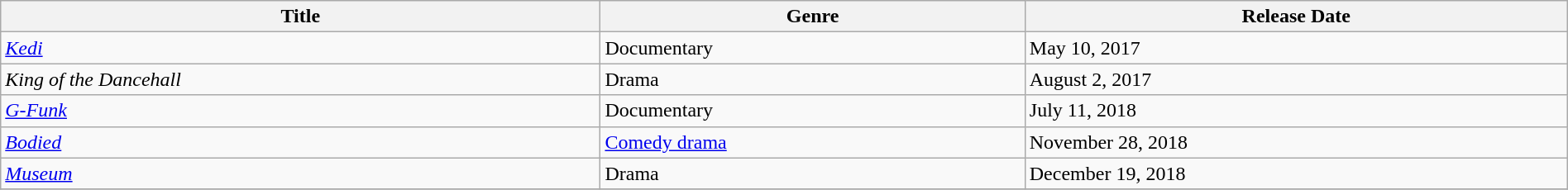<table class="wikitable" sortable style="width:100%">
<tr>
<th>Title</th>
<th>Genre</th>
<th>Release Date</th>
</tr>
<tr>
<td><em><a href='#'>Kedi</a></em></td>
<td>Documentary</td>
<td>May 10, 2017</td>
</tr>
<tr>
<td><em>King of the Dancehall</em></td>
<td>Drama</td>
<td>August 2, 2017</td>
</tr>
<tr>
<td><em><a href='#'>G-Funk</a></em></td>
<td>Documentary</td>
<td>July 11, 2018</td>
</tr>
<tr>
<td><em><a href='#'>Bodied</a></em></td>
<td><a href='#'>Comedy drama</a></td>
<td>November 28, 2018</td>
</tr>
<tr>
<td><em><a href='#'>Museum</a></em></td>
<td>Drama</td>
<td>December 19, 2018</td>
</tr>
<tr>
</tr>
</table>
